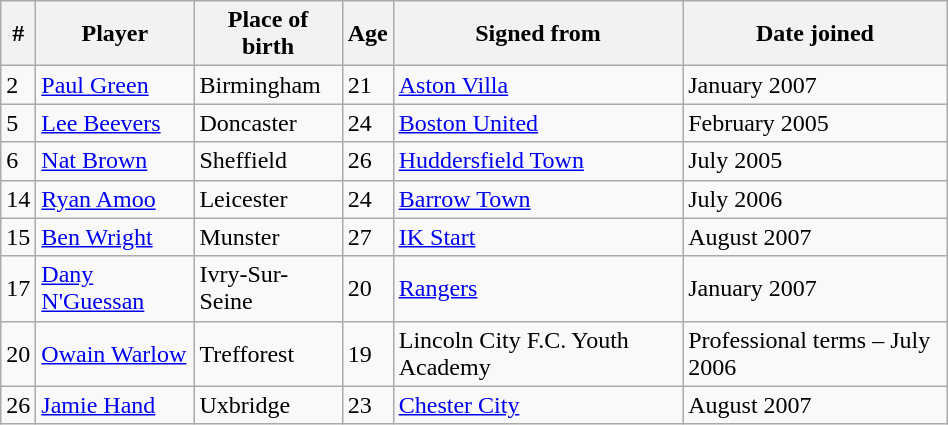<table class="wikitable" style="text-align:center; width:50%; text-align:left">
<tr>
<th>#</th>
<th>Player</th>
<th>Place of birth</th>
<th>Age</th>
<th>Signed from</th>
<th>Date joined</th>
</tr>
<tr --->
<td>2</td>
<td> <a href='#'>Paul Green</a></td>
<td>Birmingham</td>
<td>21</td>
<td><a href='#'>Aston Villa</a></td>
<td>January 2007</td>
</tr>
<tr --->
<td>5</td>
<td> <a href='#'>Lee Beevers</a></td>
<td>Doncaster</td>
<td>24</td>
<td><a href='#'>Boston United</a></td>
<td>February 2005</td>
</tr>
<tr --->
<td>6</td>
<td> <a href='#'>Nat Brown</a></td>
<td>Sheffield</td>
<td>26</td>
<td><a href='#'>Huddersfield Town</a></td>
<td>July 2005</td>
</tr>
<tr --->
<td>14</td>
<td> <a href='#'>Ryan Amoo</a></td>
<td>Leicester</td>
<td>24</td>
<td><a href='#'>Barrow Town</a></td>
<td>July 2006</td>
</tr>
<tr --->
<td>15</td>
<td> <a href='#'>Ben Wright</a></td>
<td>Munster</td>
<td>27</td>
<td><a href='#'>IK Start</a></td>
<td>August 2007</td>
</tr>
<tr --->
<td>17</td>
<td> <a href='#'>Dany N'Guessan</a></td>
<td>Ivry-Sur-Seine</td>
<td>20</td>
<td><a href='#'>Rangers</a></td>
<td>January 2007</td>
</tr>
<tr --->
<td>20</td>
<td> <a href='#'>Owain Warlow</a></td>
<td>Trefforest</td>
<td>19</td>
<td>Lincoln City F.C. Youth Academy</td>
<td>Professional terms – July 2006</td>
</tr>
<tr --->
<td>26</td>
<td> <a href='#'>Jamie Hand</a></td>
<td>Uxbridge</td>
<td>23</td>
<td><a href='#'>Chester City</a></td>
<td>August 2007</td>
</tr>
</table>
